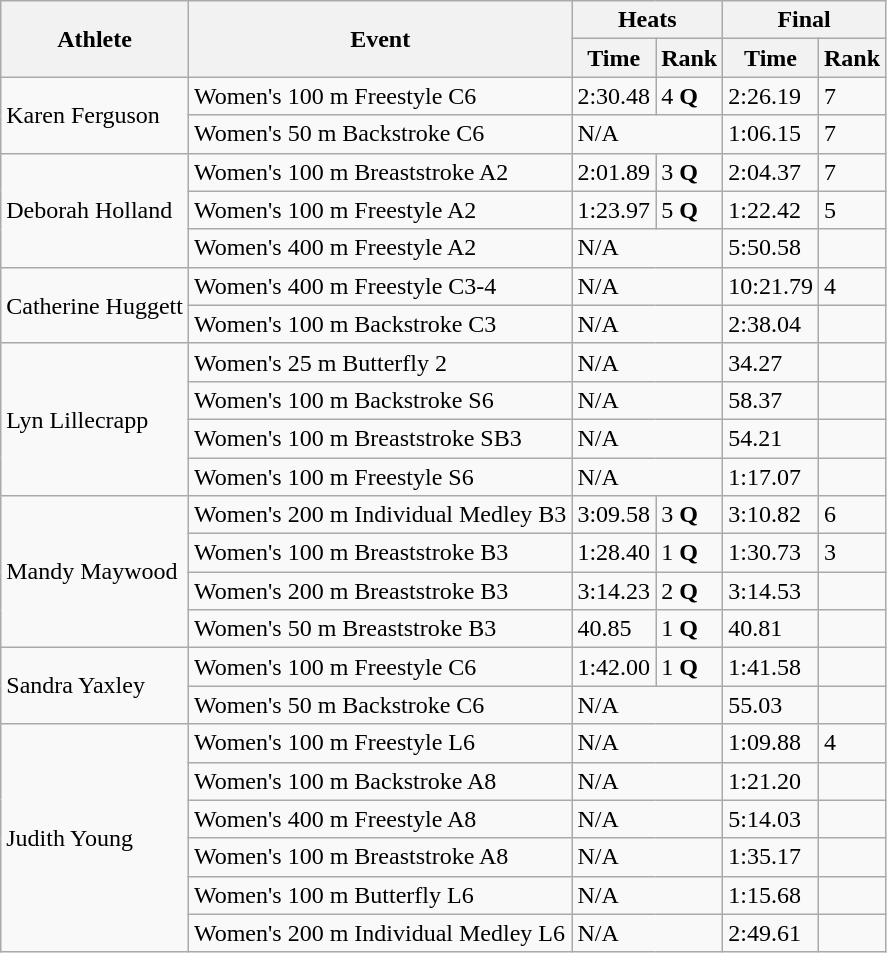<table class="wikitable">
<tr>
<th rowspan="2">Athlete</th>
<th rowspan="2">Event</th>
<th colspan="2">Heats</th>
<th colspan="2">Final</th>
</tr>
<tr>
<th>Time</th>
<th>Rank</th>
<th>Time</th>
<th>Rank</th>
</tr>
<tr>
<td rowspan="2">Karen Ferguson</td>
<td>Women's 100 m Freestyle C6</td>
<td>2:30.48</td>
<td>4 <strong>Q</strong></td>
<td>2:26.19</td>
<td>7</td>
</tr>
<tr>
<td>Women's 50 m Backstroke C6</td>
<td colspan="2">N/A</td>
<td>1:06.15</td>
<td>7</td>
</tr>
<tr>
<td rowspan="3">Deborah Holland</td>
<td>Women's 100 m Breaststroke A2</td>
<td>2:01.89</td>
<td>3 <strong>Q</strong></td>
<td>2:04.37</td>
<td>7</td>
</tr>
<tr>
<td>Women's 100 m Freestyle A2</td>
<td>1:23.97</td>
<td>5 <strong>Q</strong></td>
<td>1:22.42</td>
<td>5</td>
</tr>
<tr>
<td>Women's 400 m Freestyle A2</td>
<td colspan="2">N/A</td>
<td>5:50.58</td>
<td></td>
</tr>
<tr>
<td rowspan="2">Catherine Huggett</td>
<td>Women's 400 m Freestyle C3-4</td>
<td colspan="2">N/A</td>
<td>10:21.79</td>
<td>4</td>
</tr>
<tr>
<td>Women's 100 m Backstroke C3</td>
<td colspan="2">N/A</td>
<td>2:38.04</td>
<td></td>
</tr>
<tr>
<td rowspan="4">Lyn Lillecrapp</td>
<td>Women's 25 m Butterfly 2</td>
<td colspan="2">N/A</td>
<td>34.27</td>
<td></td>
</tr>
<tr>
<td>Women's 100 m Backstroke S6</td>
<td colspan="2">N/A</td>
<td>58.37</td>
<td></td>
</tr>
<tr>
<td>Women's 100 m Breaststroke SB3</td>
<td colspan="2">N/A</td>
<td>54.21</td>
<td></td>
</tr>
<tr>
<td>Women's 100 m Freestyle S6</td>
<td colspan="2">N/A</td>
<td>1:17.07</td>
<td></td>
</tr>
<tr>
<td rowspan="4">Mandy Maywood</td>
<td>Women's 200 m Individual Medley B3</td>
<td>3:09.58</td>
<td>3 <strong>Q</strong></td>
<td>3:10.82</td>
<td>6</td>
</tr>
<tr>
<td>Women's 100 m Breaststroke B3</td>
<td>1:28.40</td>
<td>1 <strong>Q</strong></td>
<td>1:30.73</td>
<td>3</td>
</tr>
<tr>
<td>Women's 200 m Breaststroke B3</td>
<td>3:14.23</td>
<td>2 <strong>Q</strong></td>
<td>3:14.53</td>
<td></td>
</tr>
<tr>
<td>Women's 50 m Breaststroke B3</td>
<td>40.85</td>
<td>1 <strong>Q</strong></td>
<td>40.81</td>
<td></td>
</tr>
<tr>
<td rowspan="2">Sandra Yaxley</td>
<td>Women's 100 m Freestyle C6</td>
<td>1:42.00</td>
<td>1 <strong>Q</strong></td>
<td>1:41.58</td>
<td></td>
</tr>
<tr>
<td>Women's 50 m Backstroke C6</td>
<td colspan="2">N/A</td>
<td>55.03</td>
<td></td>
</tr>
<tr>
<td rowspan="6">Judith Young</td>
<td>Women's 100 m Freestyle L6</td>
<td colspan="2">N/A</td>
<td>1:09.88</td>
<td>4</td>
</tr>
<tr>
<td>Women's 100 m Backstroke A8</td>
<td colspan="2">N/A</td>
<td>1:21.20</td>
<td></td>
</tr>
<tr>
<td>Women's 400 m Freestyle A8</td>
<td colspan="2">N/A</td>
<td>5:14.03</td>
<td></td>
</tr>
<tr>
<td>Women's 100 m Breaststroke A8</td>
<td colspan="2">N/A</td>
<td>1:35.17</td>
<td></td>
</tr>
<tr>
<td>Women's 100 m Butterfly L6</td>
<td colspan="2">N/A</td>
<td>1:15.68</td>
<td></td>
</tr>
<tr>
<td>Women's 200 m Individual Medley L6</td>
<td colspan="2">N/A</td>
<td>2:49.61</td>
<td></td>
</tr>
</table>
